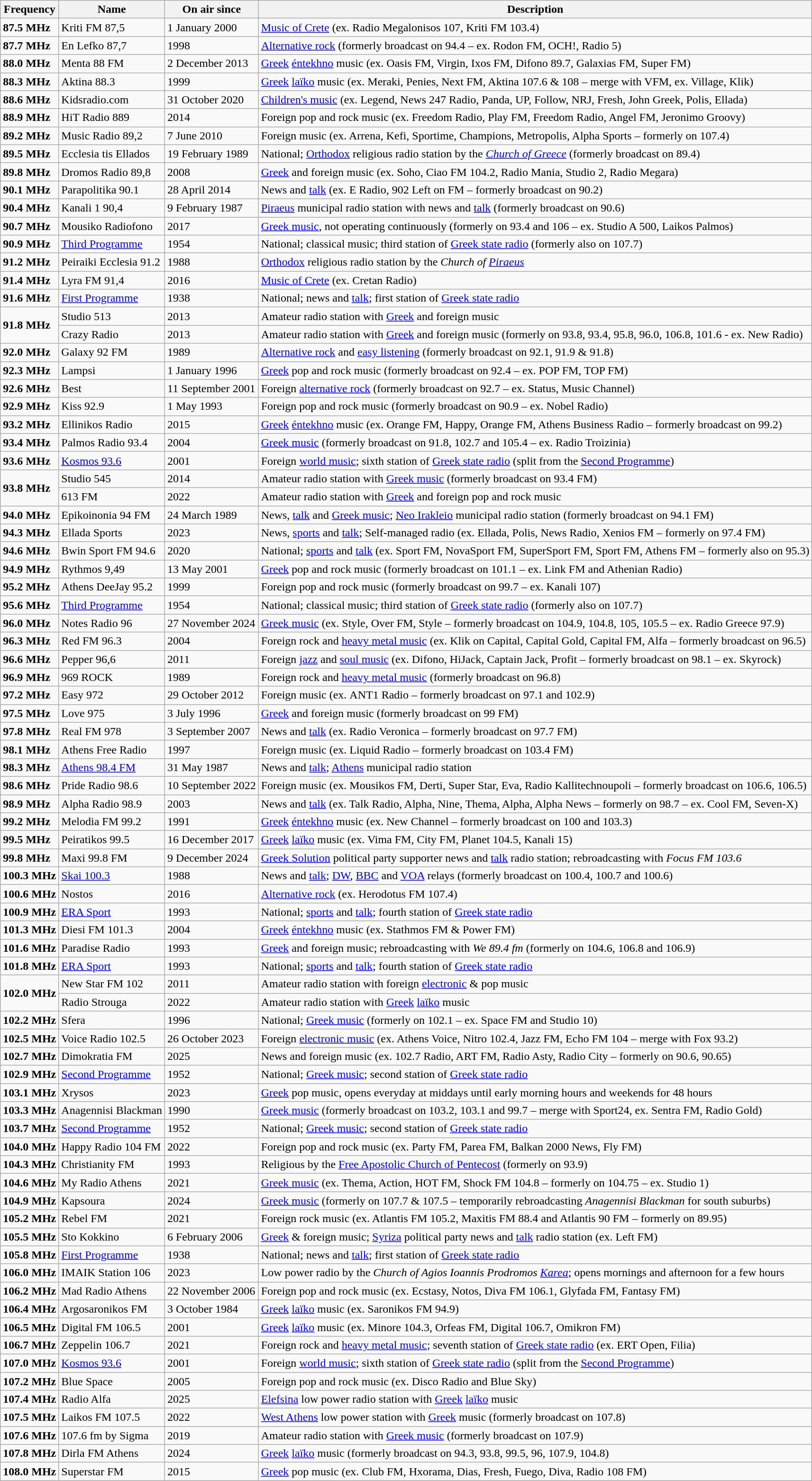<table class="wikitable">
<tr>
<th>Frequency</th>
<th>Name</th>
<th>On air since</th>
<th>Description</th>
</tr>
<tr>
<td><strong>87.5 MHz</strong></td>
<td>Kriti FM 87,5</td>
<td>1 January 2000</td>
<td><a href='#'>Music of Crete</a> (ex. Radio Megalonisos 107, Kriti FM 103.4)</td>
</tr>
<tr>
<td><strong>87.7 MHz</strong></td>
<td>En Lefko 87,7</td>
<td>1998</td>
<td><a href='#'>Alternative rock</a> (formerly broadcast on 94.4 – ex. Rodon FM, OCH!, Radio 5)</td>
</tr>
<tr>
<td><strong>88.0 MHz</strong></td>
<td>Menta 88 FM</td>
<td>2 December 2013</td>
<td><a href='#'>Greek</a> <a href='#'>éntekhno</a> music (ex. Oasis FM, Virgin, Ixos FM, Difono 89.7, Galaxias FM, Super FM)</td>
</tr>
<tr>
<td><strong>88.3 MHz</strong></td>
<td>Aktina 88.3</td>
<td>1999</td>
<td><a href='#'>Greek</a> <a href='#'>laïko</a> music (ex. Meraki, Penies, Next FM, Aktina 107.6 & 108 – merge with VFM, ex. Village, Klik)</td>
</tr>
<tr>
<td><strong>88.6 MHz</strong></td>
<td>Kidsradio.com</td>
<td>31 October 2020</td>
<td><a href='#'>Children's music</a> (ex. Legend, News 247 Radio, Panda, UP, Follow, NRJ, Fresh, John Greek, Polis, Ellada)</td>
</tr>
<tr>
<td><strong>88.9 MHz</strong></td>
<td>HiT Radio 889</td>
<td>2014</td>
<td>Foreign pop and rock music (ex. Freedom Radio, Play FM, Freedom Radio, Angel FM, Jeronimo Groovy)</td>
</tr>
<tr>
<td><strong>89.2 MHz</strong></td>
<td>Music Radio 89,2</td>
<td>7 June 2010</td>
<td>Foreign music (ex. Arrena, Kefi, Sportime, Champions, Metropolis, Alpha Sports – formerly on 107.4)</td>
</tr>
<tr>
<td><strong>89.5 MHz</strong></td>
<td>Ecclesia tis Ellados</td>
<td>19 February 1989</td>
<td>National; <a href='#'>Orthodox</a> religious radio station by the <em><a href='#'>Church of Greece</a></em> (formerly broadcast on 89.4)</td>
</tr>
<tr>
<td><strong>89.8 MHz</strong></td>
<td>Dromos Radio 89,8</td>
<td>2008</td>
<td><a href='#'>Greek</a> and foreign music (ex. Soho, Ciao FM 104.2, Radio Mania, Studio 2, Radio Megara)</td>
</tr>
<tr>
<td><strong>90.1 MHz</strong></td>
<td>Parapolitika 90.1</td>
<td>28 April 2014</td>
<td>News and <a href='#'>talk</a> (ex. E Radio, 902 Left on FM – formerly broadcast on 90.2)</td>
</tr>
<tr>
<td><strong>90.4 MHz</strong></td>
<td>Kanali 1 90,4</td>
<td>9 February 1987</td>
<td><a href='#'>Piraeus</a> municipal radio station with news and <a href='#'>talk</a> (formerly broadcast on 90.6)</td>
</tr>
<tr>
<td><strong>90.7 MHz</strong></td>
<td>Mousiko Radiofono</td>
<td>2017</td>
<td><a href='#'>Greek music</a>, not operating continuously (formerly on 93.4 and 106 – ex. Studio A 500, Laikos Palmos)</td>
</tr>
<tr>
<td><strong>90.9 MHz</strong></td>
<td><a href='#'>Third Programme</a></td>
<td>1954</td>
<td>National; classical music; third station of <a href='#'>Greek state radio</a> (formerly also on 107.7)</td>
</tr>
<tr>
<td><strong>91.2 MHz</strong></td>
<td>Peiraiki Ecclesia 91.2</td>
<td>1988</td>
<td><a href='#'>Orthodox</a> religious radio station by the <em>Church of <a href='#'>Piraeus</a></em></td>
</tr>
<tr>
<td><strong>91.4 MHz</strong></td>
<td>Lyra FM 91,4</td>
<td>2016</td>
<td><a href='#'>Music of Crete</a> (ex. Cretan Radio)</td>
</tr>
<tr>
<td><strong>91.6 MHz</strong></td>
<td><a href='#'>First Programme</a></td>
<td>1938</td>
<td>National; news and <a href='#'>talk</a>; first station of <a href='#'>Greek state radio</a></td>
</tr>
<tr>
<td rowspan="2"><strong>91.8 MHz</strong></td>
<td>Studio 513</td>
<td>2013</td>
<td>Amateur radio station with <a href='#'>Greek</a> and foreign music</td>
</tr>
<tr>
<td>Crazy Radio</td>
<td>2013</td>
<td>Amateur radio station with <a href='#'>Greek</a> and foreign music (formerly on 93.8, 93.4, 95.8, 96.0, 106.8, 101.6 - ex. New Radio)</td>
</tr>
<tr>
<td><strong>92.0 MHz</strong></td>
<td>Galaxy 92 FM</td>
<td>1989</td>
<td><a href='#'>Alternative rock</a> and <a href='#'>easy listening</a> (formerly broadcast on 92.1, 91.9 & 91.8)</td>
</tr>
<tr>
<td><strong>92.3 MHz</strong></td>
<td>Lampsi</td>
<td>1 January 1996</td>
<td><a href='#'>Greek</a> pop and rock music (formerly broadcast on 92.4 – ex. POP FM, TOP FM)</td>
</tr>
<tr>
<td><strong>92.6 MHz</strong></td>
<td>Best</td>
<td>11 September 2001</td>
<td>Foreign <a href='#'>alternative rock</a> (formerly broadcast on 92.7 – ex. Status, Music Channel)</td>
</tr>
<tr>
<td><strong>92.9 MHz</strong></td>
<td>Kiss 92.9</td>
<td>1 May 1993</td>
<td>Foreign pop and rock music (formerly broadcast on 90.9 – ex. Nobel Radio)</td>
</tr>
<tr>
<td><strong>93.2 MHz</strong></td>
<td>Ellinikos Radio</td>
<td>2015</td>
<td><a href='#'>Greek</a> <a href='#'>éntekhno</a> music (ex. Orange FM, Happy, Orange FM, Athens Business Radio – formerly broadcast on 99.2)</td>
</tr>
<tr>
<td><strong>93.4 MHz</strong></td>
<td>Palmos Radio 93.4</td>
<td>2004</td>
<td><a href='#'>Greek music</a> (formerly broadcast on 91.8, 102.7 and 105.4 – ex. Radio Troizinia)</td>
</tr>
<tr>
<td><strong>93.6 MHz</strong></td>
<td><a href='#'>Kosmos 93.6</a></td>
<td>2001</td>
<td>Foreign <a href='#'>world music</a>; sixth station of <a href='#'>Greek state radio</a> (split from the <a href='#'>Second Programme</a>)</td>
</tr>
<tr>
<td rowspan="2"><strong>93.8 MHz</strong></td>
<td>Studio 545</td>
<td>2014</td>
<td>Amateur radio station with <a href='#'>Greek music</a> (formerly broadcast on 93.4 FM)</td>
</tr>
<tr>
<td>613 FM</td>
<td>2022</td>
<td>Amateur radio station with <a href='#'>Greek</a> and foreign pop and rock music</td>
</tr>
<tr>
<td><strong>94.0 MHz</strong></td>
<td>Epikoinonia 94 FM</td>
<td>24 March 1989</td>
<td>News, <a href='#'>talk</a> and <a href='#'>Greek music</a>; <a href='#'>Neo Irakleio</a> municipal radio station (formerly broadcast on 94.1 FM)</td>
</tr>
<tr>
<td><strong>94.3 MHz</strong></td>
<td>Ellada Sports</td>
<td>2023</td>
<td>News, <a href='#'>sports</a> and <a href='#'>talk</a>; Self-managed radio (ex. Ellada, Polis, News Radio, Xenios FM – formerly on 97.4 FM)</td>
</tr>
<tr>
<td><strong>94.6 MHz</strong></td>
<td>Bwin Sport FM 94.6</td>
<td>2020</td>
<td>National; <a href='#'>sports</a> and <a href='#'>talk</a> (ex. Sport FM, NovaSport FM, SuperSport FM, Sport FM, Athens FM – formerly also on 95.3)</td>
</tr>
<tr>
<td><strong>94.9 MHz</strong></td>
<td>Rythmos 9,49</td>
<td>13 May 2001</td>
<td><a href='#'>Greek</a> pop and rock music (formerly broadcast on 101.1 – ex. Link FM and Athenian Radio)</td>
</tr>
<tr>
<td><strong>95.2 MHz</strong></td>
<td>Athens DeeJay 95.2</td>
<td>1999</td>
<td>Foreign pop and rock music (formerly broadcast on 99.7 – ex. Kanali 107)</td>
</tr>
<tr>
<td><strong>95.6 MHz</strong></td>
<td><a href='#'>Third Programme</a></td>
<td>1954</td>
<td>National; classical music; third station of <a href='#'>Greek state radio</a> (formerly also on 107.7)</td>
</tr>
<tr>
<td><strong>96.0 MHz</strong></td>
<td>Notes Radio 96</td>
<td>27 November 2024</td>
<td><a href='#'>Greek music</a> (ex. Style, Over FM, Style – formerly broadcast on 104.9, 104.8, 105, 105.5 – ex. Radio Greece 97.9)</td>
</tr>
<tr>
<td><strong>96.3 MHz</strong></td>
<td>Red FM 96.3</td>
<td>2004</td>
<td>Foreign rock and <a href='#'>heavy metal music</a> (ex. Klik on Capital, Capital Gold, Capital FM, Alfa – formerly broadcast on 96.5)</td>
</tr>
<tr>
<td><strong>96.6 MHz</strong></td>
<td>Pepper 96,6</td>
<td>2011</td>
<td>Foreign <a href='#'>jazz</a> and <a href='#'>soul music</a> (ex. Difono, HiJack, Captain Jack, Profit – formerly broadcast on 98.1 – ex. Skyrock)</td>
</tr>
<tr>
<td><strong>96.9 MHz</strong></td>
<td>969 ROCK</td>
<td>1989</td>
<td>Foreign rock and <a href='#'>heavy metal music</a> (formerly broadcast on 96.8)</td>
</tr>
<tr>
<td><strong>97.2 MHz</strong></td>
<td>Easy 972</td>
<td>29 October 2012</td>
<td>Foreign music (ex. ΑΝΤ1 Radio – formerly broadcast on 97.1 and 102.9)</td>
</tr>
<tr>
<td><strong>97.5 MHz</strong></td>
<td>Love 975</td>
<td>3 July 1996</td>
<td><a href='#'>Greek</a> and foreign music (formerly broadcast on 99 FM)</td>
</tr>
<tr>
<td><strong>97.8 MHz</strong></td>
<td>Real FM 978</td>
<td>3 September 2007</td>
<td>News and <a href='#'>talk</a> (ex. Radio Veronica – formerly broadcast on 97.7 FM)</td>
</tr>
<tr>
<td><strong>98.1 MHz</strong></td>
<td>Athens Free Radio</td>
<td>1997</td>
<td>Foreign music (ex. Liquid Radio – formerly broadcast on 103.4 FM)</td>
</tr>
<tr>
<td><strong>98.3 MHz</strong></td>
<td><a href='#'>Athens 98.4 FM</a></td>
<td>31 May 1987</td>
<td>News and <a href='#'>talk</a>; <a href='#'>Athens</a> municipal radio station</td>
</tr>
<tr>
<td><strong>98.6 MHz</strong></td>
<td>Pride Radio 98.6</td>
<td>10 September 2022</td>
<td>Foreign music (ex. Mousikos FM, Derti, Super Star, Eva, Radio Kallitechnoupoli – formerly broadcast on 106.6, 106.5)</td>
</tr>
<tr>
<td><strong>98.9 MHz</strong></td>
<td>Alpha Radio 98.9</td>
<td>2003</td>
<td>News and <a href='#'>talk</a> (ex. Talk Radio, Alpha, Nine, Thema, Alpha, Alpha News – formerly on 98.7 – ex. Cool FM, Seven-X)</td>
</tr>
<tr>
<td><strong>99.2 MHz</strong></td>
<td>Melodia FM 99.2</td>
<td>1991</td>
<td><a href='#'>Greek</a> <a href='#'>éntekhno</a> music (ex. New Channel – formerly broadcast on 100 and 103.3)</td>
</tr>
<tr>
<td><strong>99.5 MHz</strong></td>
<td>Peiratikos 99.5</td>
<td>16 December 2017</td>
<td><a href='#'>Greek</a> <a href='#'>laïko</a> music (ex. Vima FM, City FM, Planet 104.5, Kanali 15)</td>
</tr>
<tr>
<td><strong>99.8 MHz</strong></td>
<td>Maxi 99.8 FM</td>
<td>9 December 2024</td>
<td><a href='#'>Greek Solution</a> political party supporter news and <a href='#'>talk</a> radio station; rebroadcasting with <em>Focus FM 103.6</em></td>
</tr>
<tr>
<td><strong>100.3 MHz</strong></td>
<td><a href='#'>Skai 100.3</a></td>
<td>1988</td>
<td>News and <a href='#'>talk</a>; <a href='#'>DW</a>, <a href='#'>BBC</a> and <a href='#'>VOA</a> relays (formerly broadcast on 100.4, 100.7 and 100.6)</td>
</tr>
<tr>
<td><strong>100.6 MHz</strong></td>
<td>Nostos</td>
<td>2016</td>
<td><a href='#'>Alternative rock</a> (ex. Herodotus FM 107.4)</td>
</tr>
<tr>
<td><strong>100.9 MHz</strong></td>
<td><a href='#'>ERA Sport</a></td>
<td>1993</td>
<td>National; <a href='#'>sports</a> and <a href='#'>talk</a>; fourth station of <a href='#'>Greek state radio</a></td>
</tr>
<tr>
<td><strong>101.3 MHz</strong></td>
<td>Diesi FM 101.3</td>
<td>2004</td>
<td><a href='#'>Greek</a> <a href='#'>éntekhno</a> music (ex. Stathmos FM & Power FM)</td>
</tr>
<tr>
<td><strong>101.6 MHz</strong></td>
<td>Paradise Radio</td>
<td>1993</td>
<td><a href='#'>Greek</a> and foreign music; rebroadcasting with <em>We 89.4 fm</em> (formerly on 104.6, 106.8 and 106.9)</td>
</tr>
<tr>
<td><strong>101.8 MHz</strong></td>
<td><a href='#'>ERA Sport</a></td>
<td>1993</td>
<td>National; <a href='#'>sports</a> and <a href='#'>talk</a>; fourth station of <a href='#'>Greek state radio</a></td>
</tr>
<tr>
<td rowspan="2"><strong>102.0 MHz</strong></td>
<td>New Star FM 102</td>
<td>2011</td>
<td>Amateur radio station with foreign <a href='#'>electronic</a> & pop music</td>
</tr>
<tr>
<td>Radio Strouga</td>
<td>2022</td>
<td>Amateur radio station with <a href='#'>Greek</a> <a href='#'>laïko</a> music</td>
</tr>
<tr>
<td><strong>102.2 MHz</strong></td>
<td>Sfera</td>
<td>1996</td>
<td>National; <a href='#'>Greek music</a> (formerly on 102.1 – ex. Space FM and Studio 10)</td>
</tr>
<tr>
<td><strong>102.5 MHz</strong></td>
<td>Voice Radio 102.5</td>
<td>26 October 2023</td>
<td>Foreign <a href='#'>electronic music</a> (ex. Athens Voice, Nitro 102.4, Jazz FM, Echo FM 104 – merge with Fox 93.2)</td>
</tr>
<tr>
<td><strong>102.7 MHz</strong></td>
<td>Dimokratia FM</td>
<td>2025</td>
<td>News and foreign music (ex. 102.7 Radio, ART FM, Radio Asty, Radio City – formerly on 90.6, 90.65)</td>
</tr>
<tr>
<td><strong>102.9 MHz</strong></td>
<td><a href='#'>Second Programme</a></td>
<td>1952</td>
<td>National; <a href='#'>Greek music</a>; second station of <a href='#'>Greek state radio</a></td>
</tr>
<tr>
<td><strong>103.1 MHz</strong></td>
<td>Xrysos</td>
<td>2023</td>
<td><a href='#'>Greek</a> pop music, opens everyday at middays until early morning hours and weekends for 48 hours</td>
</tr>
<tr>
<td><strong>103.3 MHz</strong></td>
<td>Anagennisi Blackman</td>
<td>1990</td>
<td><a href='#'>Greek music</a> (formerly broadcast on 103.2, 103.1 and 99.7 – merge with Sport24, ex. Sentra FM, Radio Gold)</td>
</tr>
<tr>
<td><strong>103.7 MHz</strong></td>
<td><a href='#'>Second Programme</a></td>
<td>1952</td>
<td>National; <a href='#'>Greek music</a>; second station of <a href='#'>Greek state radio</a></td>
</tr>
<tr>
<td><strong>104.0 MHz</strong></td>
<td>Happy Radio 104 FM</td>
<td>2022</td>
<td>Foreign pop and rock music (ex. Party FM, Parea FM, Balkan 2000 News, Fly FM)</td>
</tr>
<tr>
<td><strong>104.3 MHz</strong></td>
<td>Christianity FM</td>
<td>1993</td>
<td>Religious by the <a href='#'>Free Apostolic Church of Pentecost</a> (formerly on 93.9)</td>
</tr>
<tr>
<td><strong>104.6 MHz</strong></td>
<td>My Radio Athens</td>
<td>2021</td>
<td><a href='#'>Greek music</a> (ex. Thema, Action, HOT FM, Shock FM 104.8 – formerly on 104.75 – ex. Studio 1)</td>
</tr>
<tr>
<td><strong>104.9 MHz</strong></td>
<td>Kapsoura</td>
<td>2024</td>
<td><a href='#'>Greek music</a> (formerly on 107.7 & 107.5 – temporarily rebroadcasting <em>Anagennisi Blackman</em> for south suburbs)</td>
</tr>
<tr>
<td><strong>105.2 MHz</strong></td>
<td>Rebel FM</td>
<td>2021</td>
<td>Foreign rock music (ex. Atlantis FM 105.2, Maxitis FM 88.4 and Atlantis 90 FM – formerly on 89.95)</td>
</tr>
<tr>
<td><strong>105.5 MHz</strong></td>
<td>Sto Kokkino</td>
<td>6 February 2006</td>
<td><a href='#'>Greek</a> & foreign music; <a href='#'>Syriza</a> political party news and <a href='#'>talk</a> radio station (ex. Left FM)</td>
</tr>
<tr>
<td><strong>105.8 MHz</strong></td>
<td><a href='#'>First Programme</a></td>
<td>1938</td>
<td>National; news and <a href='#'>talk</a>; first station of <a href='#'>Greek state radio</a></td>
</tr>
<tr>
<td><strong>106.0 MHz</strong></td>
<td>IMAIK Station 106</td>
<td>2023</td>
<td>Low power radio by the <em>Church of Agios Ioannis Prodromos <a href='#'>Karea</a></em>; opens mornings and afternoon for a few hours</td>
</tr>
<tr>
<td><strong>106.2 MHz</strong></td>
<td>Mad Radio Athens</td>
<td>22 November 2006</td>
<td>Foreign pop and rock music (ex. Ecstasy, Notos, Diva FM 106.1, Glyfada FM, Fantasy FM)</td>
</tr>
<tr>
<td><strong>106.4 MHz</strong></td>
<td>Argosaronikos FM</td>
<td>3 October 1984</td>
<td><a href='#'>Greek</a> <a href='#'>laïko</a> music (ex. Saronikos FM 94.9)</td>
</tr>
<tr>
<td><strong>106.5 MHz</strong></td>
<td>Digital FM 106.5</td>
<td>2001</td>
<td><a href='#'>Greek</a> <a href='#'>laïko</a> music (ex. Minore 104.3, Orfeas FM, Digital 106.7, Omikron FM)</td>
</tr>
<tr>
<td><strong>106.7 MHz</strong></td>
<td>Zeppelin 106.7</td>
<td>2021</td>
<td>Foreign rock and <a href='#'>heavy metal music</a>; seventh station of <a href='#'>Greek state radio</a> (ex. ERT Open, Filia)</td>
</tr>
<tr>
<td><strong>107.0 MHz</strong></td>
<td><a href='#'>Kosmos 93.6</a></td>
<td>2001</td>
<td>Foreign <a href='#'>world music</a>; sixth station of <a href='#'>Greek state radio</a> (split from the <a href='#'>Second Programme</a>)</td>
</tr>
<tr>
<td><strong>107.2 MHz</strong></td>
<td>Blue Space</td>
<td>2005</td>
<td>Foreign pop and rock music (ex. Disco Radio and Blue Sky)</td>
</tr>
<tr>
<td><strong>107.4 MHz</strong></td>
<td>Radio Alfa</td>
<td>2025</td>
<td><a href='#'>Elefsina</a> low power radio station with <a href='#'>Greek</a> <a href='#'>laïko</a> music</td>
</tr>
<tr>
<td><strong>107.5 MHz</strong></td>
<td>Laikos FM 107.5</td>
<td>2022</td>
<td><a href='#'>West Athens</a> low power station with <a href='#'>Greek</a> music (formerly broadcast on 107.8)</td>
</tr>
<tr>
<td><strong>107.6 MHz</strong></td>
<td>107.6 fm by Sigma</td>
<td>2019</td>
<td>Amateur radio station with <a href='#'>Greek music</a> (formerly broadcast on 107.9)</td>
</tr>
<tr>
<td><strong>107.8 MHz</strong></td>
<td>Dirla FM Athens</td>
<td>2024</td>
<td><a href='#'>Greek</a> <a href='#'>laïko</a> music (formerly broadcast on 94.3, 93.8, 99.5, 96, 107.9, 104.8)</td>
</tr>
<tr>
<td><strong>108.0 MHz</strong></td>
<td>Superstar FM</td>
<td>2015</td>
<td><a href='#'>Greek</a> pop music (ex. Club FM, Hxorama, Dias, Fresh, Fuego, Diva, Radio 108 FM)</td>
</tr>
</table>
